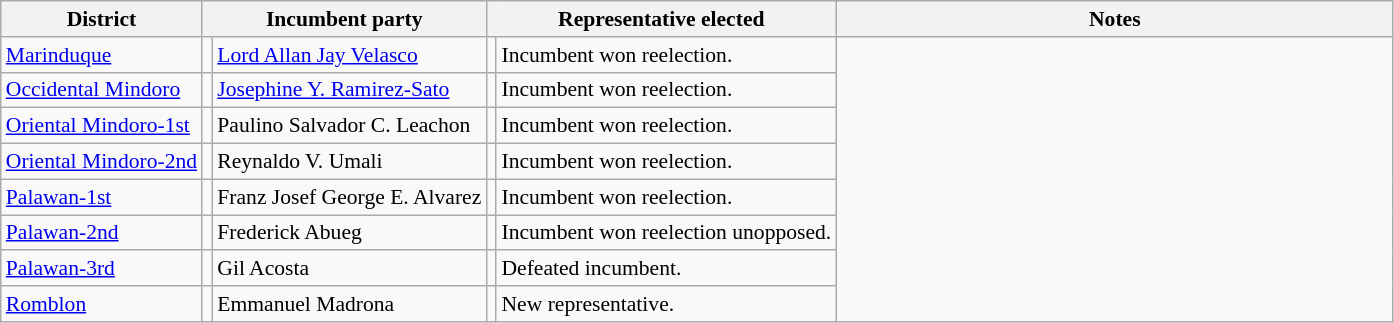<table class=wikitable style="font-size:90%;">
<tr>
<th>District</th>
<th colspan=2>Incumbent party</th>
<th colspan=3>Representative elected</th>
<th width=40%>Notes</th>
</tr>
<tr>
<td><a href='#'>Marinduque</a></td>
<td></td>
<td><a href='#'>Lord Allan Jay Velasco</a></td>
<td></td>
<td>Incumbent won reelection.</td>
</tr>
<tr>
<td><a href='#'>Occidental Mindoro</a></td>
<td></td>
<td><a href='#'>Josephine Y. Ramirez-Sato</a></td>
<td></td>
<td>Incumbent won reelection.</td>
</tr>
<tr>
<td><a href='#'>Oriental Mindoro-1st</a></td>
<td></td>
<td>Paulino Salvador C. Leachon</td>
<td></td>
<td>Incumbent won reelection.</td>
</tr>
<tr>
<td><a href='#'>Oriental Mindoro-2nd</a></td>
<td></td>
<td>Reynaldo V. Umali</td>
<td></td>
<td>Incumbent won reelection.</td>
</tr>
<tr>
<td><a href='#'>Palawan-1st</a></td>
<td></td>
<td>Franz Josef George E. Alvarez</td>
<td></td>
<td>Incumbent won reelection.</td>
</tr>
<tr>
<td><a href='#'>Palawan-2nd</a></td>
<td></td>
<td>Frederick Abueg</td>
<td></td>
<td>Incumbent won reelection unopposed.</td>
</tr>
<tr>
<td><a href='#'>Palawan-3rd</a></td>
<td></td>
<td>Gil Acosta</td>
<td></td>
<td>Defeated incumbent.</td>
</tr>
<tr>
<td><a href='#'>Romblon</a></td>
<td></td>
<td>Emmanuel Madrona</td>
<td></td>
<td>New representative.</td>
</tr>
</table>
